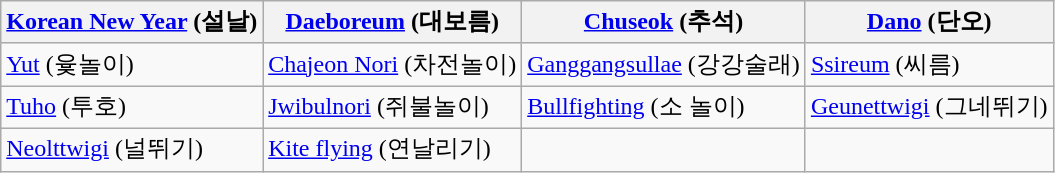<table class="wikitable">
<tr>
<th><a href='#'>Korean New Year</a> (설날)</th>
<th><a href='#'>Daeboreum</a> (대보름)</th>
<th><a href='#'>Chuseok</a> (추석)</th>
<th><a href='#'>Dano</a> (단오)</th>
</tr>
<tr>
<td><a href='#'>Yut</a> (윷놀이)</td>
<td><a href='#'>Chajeon Nori</a> (차전놀이)</td>
<td><a href='#'>Ganggangsullae</a> (강강술래)</td>
<td><a href='#'>Ssireum</a> (씨름)</td>
</tr>
<tr>
<td><a href='#'>Tuho</a> (투호)</td>
<td><a href='#'>Jwibulnori</a> (쥐불놀이)</td>
<td><a href='#'>Bullfighting</a> (소 놀이)</td>
<td><a href='#'>Geunettwigi</a> (그네뛰기)</td>
</tr>
<tr>
<td><a href='#'>Neolttwigi</a> (널뛰기)</td>
<td><a href='#'>Kite flying</a> (연날리기)</td>
<td></td>
<td></td>
</tr>
</table>
